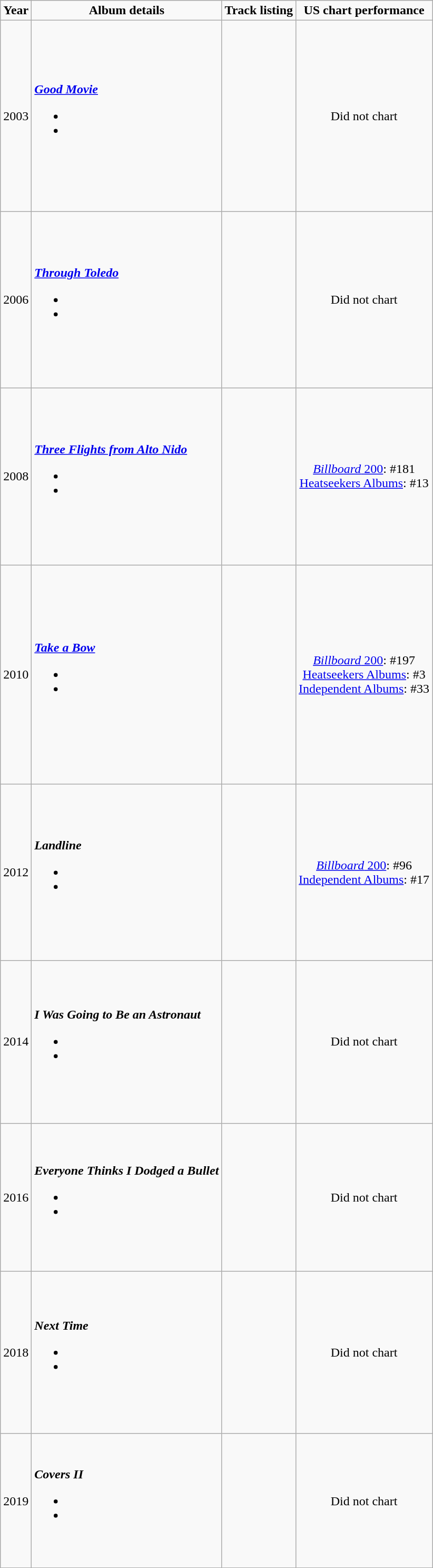<table class="wikitable" style="text-align:center;">
<tr>
<td><strong>Year</strong></td>
<td><strong>Album details</strong></td>
<td><strong>Track listing</strong></td>
<td><strong>US chart performance</strong></td>
</tr>
<tr>
<td>2003</td>
<td align="left"><strong><em><a href='#'>Good Movie</a></em></strong><br><ul><li></li><li></li></ul></td>
<td align="left"><br><br>
<br>
<br>
<br>
<br>
<br>
<br>
<br>
<br>
<br>
<br>
<br>
</td>
<td>Did not chart</td>
</tr>
<tr>
<td>2006</td>
<td align="left"><strong><em><a href='#'>Through Toledo</a></em></strong><br><ul><li></li><li></li></ul></td>
<td align="left"><br><br>
<br>
<br>
<br>
<br>
<br>
<br>
<br>
<br>
<br>
<br>
</td>
<td>Did not chart</td>
</tr>
<tr>
<td>2008</td>
<td align="left"><strong><em><a href='#'>Three Flights from Alto Nido</a></em></strong><br><ul><li></li><li></li></ul></td>
<td align="left"><br><br>
<br>
<br>
<br>
<br>
<br>
<br>
<br>
<br>
<br>
<br>
</td>
<td><a href='#'><em>Billboard</em> 200</a>: #181<br><a href='#'>Heatseekers Albums</a>: #13</td>
</tr>
<tr>
<td>2010</td>
<td align="left"><strong><em><a href='#'>Take a Bow</a></em></strong><br><ul><li></li><li></li></ul></td>
<td align="left"><br><br>
<br>
<br>
<br>
<br>
<br>
<br>
<br>
<br>
<br>
<br>
<br>
<br>
<br>
</td>
<td><a href='#'><em>Billboard</em> 200</a>: #197<br><a href='#'>Heatseekers Albums</a>: #3<br>
<a href='#'>Independent Albums</a>: #33</td>
</tr>
<tr>
<td>2012</td>
<td align="left"><strong><em>Landline</em></strong><br><ul><li></li><li></li></ul></td>
<td align="left"><br><br>
<br>
<br>
<br>
<br>
<br>
<br>
<br>
<br>
<br>
<br>
</td>
<td><a href='#'><em>Billboard</em> 200</a>: #96<br><a href='#'>Independent Albums</a>: #17</td>
</tr>
<tr>
<td>2014</td>
<td align="left"><strong><em>I Was Going to Be an Astronaut</em></strong><br><ul><li></li><li></li></ul></td>
<td align="left"><br><br>
<br>
<br>
<br>
<br>
<br>
<br>
<br>
<br>
<br>
</td>
<td>Did not chart</td>
</tr>
<tr>
<td>2016</td>
<td align="left"><strong><em>Everyone Thinks I Dodged a Bullet</em></strong><br><ul><li></li><li></li></ul></td>
<td align="left"><br><br>
<br>
<br>
<br>
<br>
<br>
<br>
<br>
<br>
</td>
<td>Did not chart</td>
</tr>
<tr>
<td>2018</td>
<td align="left"><strong><em>Next Time</em></strong><br><ul><li></li><li></li></ul></td>
<td align="left"><br><br>
<br>
<br>
<br>
<br>
<br>
<br>
<br>
<br>
<br>
</td>
<td>Did not chart</td>
</tr>
<tr>
<td>2019</td>
<td align="left"><strong><em>Covers II</em></strong><br><ul><li></li><li></li></ul></td>
<td align="left"><br><br>
<br>
<br>
<br>
<br>
<br>
<br>
<br></td>
<td>Did not chart</td>
</tr>
</table>
